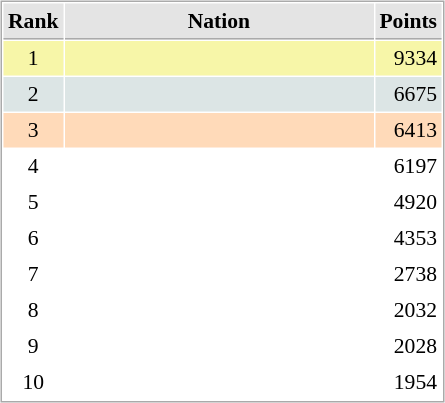<table border="0" cellspacing="10">
<tr>
<td><br><table cellspacing="1" cellpadding="3" style="border:1px solid #AAAAAA;font-size:90%">
<tr bgcolor="#E4E4E4">
<th style="border-bottom:1px solid #AAAAAA" width=10>Rank</th>
<th style="border-bottom:1px solid #AAAAAA" width=200>Nation</th>
<th style="border-bottom:1px solid #AAAAAA" width=20 align=right>Points</th>
</tr>
<tr bgcolor="#F7F6A8" align="center">
<td>1</td>
<td align="left"><strong></strong></td>
<td align=right>9334</td>
</tr>
<tr bgcolor="#DCE5E5" align="center">
<td>2</td>
<td align="left"></td>
<td align=right>6675</td>
</tr>
<tr bgcolor="#FFDAB9"  align="center">
<td>3</td>
<td align="left"></td>
<td align=right>6413</td>
</tr>
<tr align="center">
<td>4</td>
<td align="left"></td>
<td align=right>6197</td>
</tr>
<tr align="center">
<td>5</td>
<td align="left"></td>
<td align=right>4920</td>
</tr>
<tr align="center">
<td>6</td>
<td align="left"></td>
<td align=right>4353</td>
</tr>
<tr align="center">
<td>7</td>
<td align="left"></td>
<td align=right>2738</td>
</tr>
<tr align="center">
<td>8</td>
<td align="left"></td>
<td align=right>2032</td>
</tr>
<tr align="center">
<td>9</td>
<td align="left"></td>
<td align=right>2028</td>
</tr>
<tr align="center">
<td>10</td>
<td align="left"></td>
<td align=right>1954</td>
</tr>
</table>
</td>
</tr>
</table>
